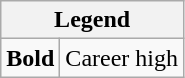<table class="wikitable mw-collapsible">
<tr>
<th colspan="2">Legend</th>
</tr>
<tr>
<td><strong>Bold</strong></td>
<td>Career high</td>
</tr>
</table>
